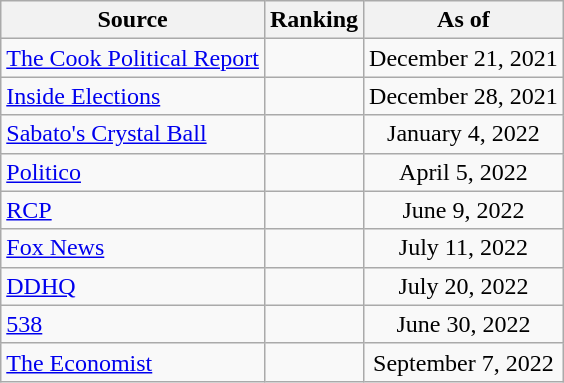<table class="wikitable" style="text-align:center">
<tr>
<th>Source</th>
<th>Ranking</th>
<th>As of</th>
</tr>
<tr>
<td align=left><a href='#'>The Cook Political Report</a></td>
<td></td>
<td>December 21, 2021</td>
</tr>
<tr>
<td align=left><a href='#'>Inside Elections</a></td>
<td></td>
<td>December 28, 2021</td>
</tr>
<tr>
<td align=left><a href='#'>Sabato's Crystal Ball</a></td>
<td></td>
<td>January 4, 2022</td>
</tr>
<tr>
<td align=left><a href='#'>Politico</a></td>
<td></td>
<td>April 5, 2022</td>
</tr>
<tr>
<td align="left"><a href='#'>RCP</a></td>
<td></td>
<td>June 9, 2022</td>
</tr>
<tr>
<td align=left><a href='#'>Fox News</a></td>
<td></td>
<td>July 11, 2022</td>
</tr>
<tr>
<td align="left"><a href='#'>DDHQ</a></td>
<td></td>
<td>July 20, 2022</td>
</tr>
<tr>
<td align="left"><a href='#'>538</a></td>
<td></td>
<td>June 30, 2022</td>
</tr>
<tr>
<td align="left"><a href='#'>The Economist</a></td>
<td></td>
<td>September 7, 2022</td>
</tr>
</table>
